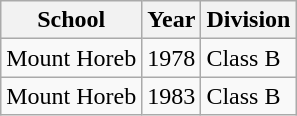<table class="wikitable">
<tr>
<th>School</th>
<th>Year</th>
<th>Division</th>
</tr>
<tr>
<td>Mount Horeb</td>
<td>1978</td>
<td>Class B</td>
</tr>
<tr>
<td>Mount Horeb</td>
<td>1983</td>
<td>Class B</td>
</tr>
</table>
